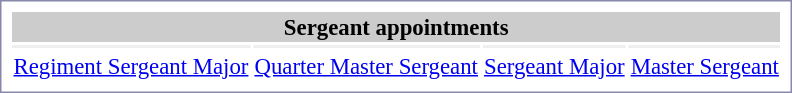<table style="border:1px solid #8888aa; background:#fff; padding:5px; font-size:95%; margin:0 12px 12px 0;">
<tr style="background:#ccc;">
<th colspan=4>Sergeant appointments</th>
</tr>
<tr style="text-align:center; background:#efefef;">
<td></td>
<td></td>
<td></td>
<td></td>
</tr>
<tr style="text-align:center;">
<td><a href='#'>Regiment Sergeant Major</a></td>
<td><a href='#'>Quarter Master Sergeant</a></td>
<td><a href='#'>Sergeant Major</a></td>
<td><a href='#'>Master Sergeant</a></td>
</tr>
</table>
